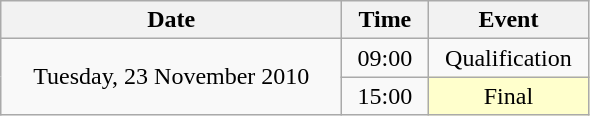<table class = "wikitable" style="text-align:center;">
<tr>
<th width=220>Date</th>
<th width=50>Time</th>
<th width=100>Event</th>
</tr>
<tr>
<td rowspan=2>Tuesday, 23 November 2010</td>
<td>09:00</td>
<td>Qualification</td>
</tr>
<tr>
<td>15:00</td>
<td bgcolor=ffffcc>Final</td>
</tr>
</table>
